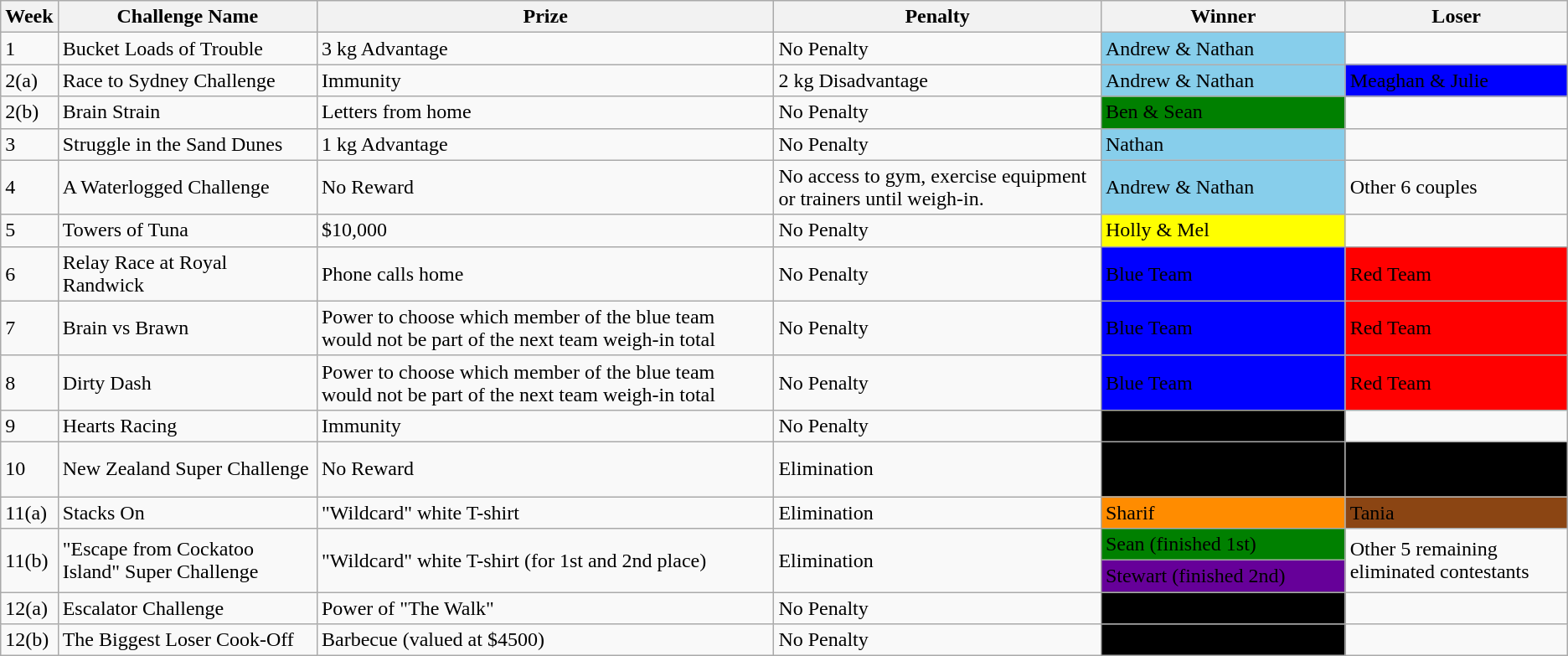<table class="wikitable">
<tr>
<th>Week</th>
<th>Challenge Name</th>
<th>Prize</th>
<th>Penalty</th>
<th>Winner</th>
<th>Loser</th>
</tr>
<tr>
<td>1</td>
<td>Bucket Loads of Trouble</td>
<td>3 kg Advantage</td>
<td>No Penalty</td>
<td style="background:skyblue;">Andrew & Nathan</td>
<td></td>
</tr>
<tr>
<td>2(a)</td>
<td>Race to Sydney Challenge</td>
<td>Immunity</td>
<td>2 kg Disadvantage</td>
<td style="background:skyblue;">Andrew & Nathan</td>
<td style="background:blue;"><span>Meaghan & Julie</span></td>
</tr>
<tr>
<td>2(b)</td>
<td>Brain Strain</td>
<td>Letters from home</td>
<td>No Penalty</td>
<td style="background:green;"><span>Ben & Sean</span></td>
<td></td>
</tr>
<tr>
<td>3</td>
<td>Struggle in the Sand Dunes</td>
<td>1 kg Advantage</td>
<td>No Penalty</td>
<td style="background:skyblue;">Nathan</td>
<td></td>
</tr>
<tr>
<td>4</td>
<td>A Waterlogged Challenge</td>
<td>No Reward</td>
<td>No access to gym, exercise equipment or trainers until weigh-in.</td>
<td style="background:skyblue;">Andrew & Nathan</td>
<td>Other 6 couples</td>
</tr>
<tr>
<td>5</td>
<td>Towers of Tuna</td>
<td>$10,000</td>
<td>No Penalty</td>
<td style="background:yellow;">Holly & Mel</td>
<td></td>
</tr>
<tr>
<td>6</td>
<td>Relay Race at Royal Randwick</td>
<td>Phone calls home</td>
<td>No Penalty</td>
<td style="background:blue;"><span>Blue Team</span></td>
<td style="background:red;"><span>Red Team</span></td>
</tr>
<tr>
<td>7</td>
<td>Brain vs Brawn</td>
<td>Power to choose which member of the blue team would not be part of the next team weigh-in total</td>
<td>No Penalty</td>
<td style="background:blue;"><span>Blue Team</span></td>
<td style="background:red;"><span>Red Team</span></td>
</tr>
<tr>
<td>8</td>
<td>Dirty Dash</td>
<td>Power to choose which member of the blue team would not be part of the next team weigh-in total</td>
<td>No Penalty</td>
<td style="background:blue;"><span>Blue Team</span></td>
<td style="background:red;"><span>Red Team</span></td>
</tr>
<tr>
<td>9</td>
<td>Hearts Racing</td>
<td>Immunity</td>
<td>No Penalty</td>
<td style="background:black;"><span>Tiffany</span></td>
<td></td>
</tr>
<tr>
<td>10</td>
<td>New Zealand Super Challenge</td>
<td>No Reward</td>
<td>Elimination</td>
<td style="background:black;"><span>Tiffany (least calories), Sean (finished race first)</span></td>
<td style="background:black;"><span>Meaghan</span></td>
</tr>
<tr>
<td>11(a)</td>
<td>Stacks On</td>
<td>"Wildcard" white T-shirt</td>
<td>Elimination</td>
<td style="background:darkorange;">Sharif</td>
<td style="background:saddlebrown;"><span>Tania</span></td>
</tr>
<tr>
<td rowspan=2>11(b)</td>
<td rowspan=2>"Escape from Cockatoo Island" Super Challenge</td>
<td rowspan=2>"Wildcard" white T-shirt (for 1st and 2nd place)</td>
<td rowspan=2>Elimination</td>
<td style="background:green;"><span>Sean (finished 1st)</span></td>
<td rowspan=2>Other 5 remaining eliminated contestants</td>
</tr>
<tr>
<td style="background:#609;"><span>Stewart (finished 2nd)</span></td>
</tr>
<tr>
<td>12(a)</td>
<td>Escalator Challenge</td>
<td>Power of "The Walk"</td>
<td>No Penalty</td>
<td style="background:black;"><span>Tiffany</span></td>
<td></td>
</tr>
<tr>
<td>12(b)</td>
<td>The Biggest Loser Cook-Off</td>
<td>Barbecue (valued at $4500)</td>
<td>No Penalty</td>
<td style="background:black;"><span>Tiffany</span></td>
<td></td>
</tr>
</table>
